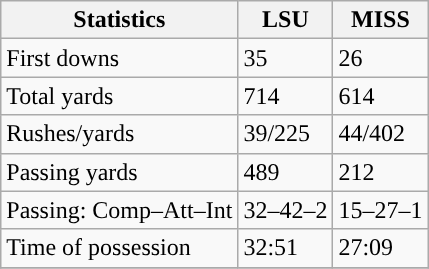<table class="wikitable" style="float: left;">
<tr>
<th>Statistics</th>
<th>LSU</th>
<th>MISS</th>
</tr>
<tr>
<td>First downs</td>
<td>35</td>
<td>26</td>
</tr>
<tr>
<td>Total yards</td>
<td>714</td>
<td>614</td>
</tr>
<tr>
<td>Rushes/yards</td>
<td>39/225</td>
<td>44/402</td>
</tr>
<tr>
<td>Passing yards</td>
<td>489</td>
<td>212</td>
</tr>
<tr>
<td>Passing: Comp–Att–Int</td>
<td>32–42–2</td>
<td>15–27–1</td>
</tr>
<tr>
<td>Time of possession</td>
<td>32:51</td>
<td>27:09</td>
</tr>
<tr>
</tr>
</table>
